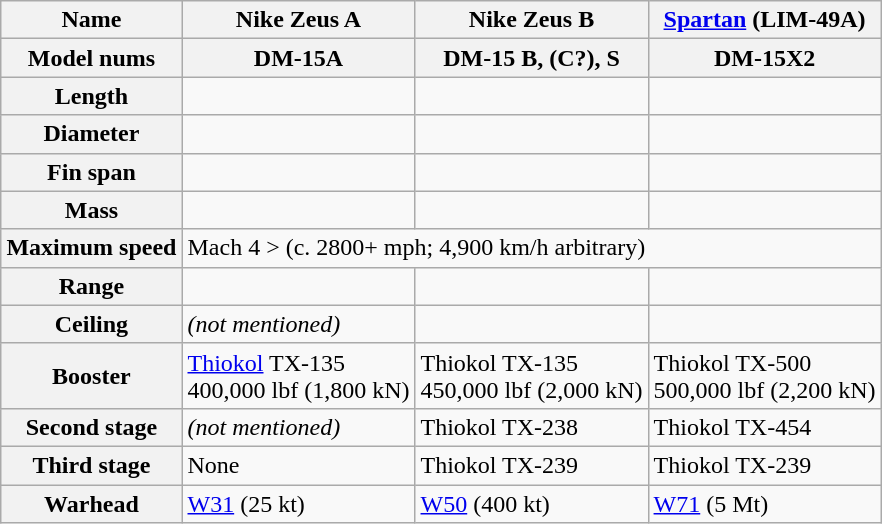<table class="wikitable" style="margin: 1em auto 1em auto;">
<tr>
<th>Name</th>
<th>Nike Zeus A</th>
<th>Nike Zeus B</th>
<th><a href='#'>Spartan</a> (LIM-49A)</th>
</tr>
<tr>
<th>Model nums</th>
<th>DM-15A</th>
<th>DM-15 B, (C?), S</th>
<th>DM-15X2</th>
</tr>
<tr>
<th>Length</th>
<td></td>
<td></td>
<td></td>
</tr>
<tr>
<th>Diameter</th>
<td></td>
<td></td>
<td></td>
</tr>
<tr>
<th>Fin span</th>
<td></td>
<td></td>
<td></td>
</tr>
<tr>
<th>Mass</th>
<td></td>
<td></td>
<td></td>
</tr>
<tr>
<th>Maximum speed</th>
<td colspan=3>Mach 4 > (c. 2800+ mph; 4,900 km/h arbitrary)</td>
</tr>
<tr>
<th>Range</th>
<td></td>
<td></td>
<td></td>
</tr>
<tr>
<th>Ceiling</th>
<td><em>(not mentioned)</em></td>
<td></td>
<td></td>
</tr>
<tr>
<th>Booster</th>
<td><a href='#'>Thiokol</a> TX-135<br>400,000 lbf (1,800 kN)</td>
<td>Thiokol TX-135<br>450,000 lbf (2,000 kN)</td>
<td>Thiokol TX-500<br>500,000 lbf (2,200 kN)</td>
</tr>
<tr>
<th>Second stage</th>
<td><em>(not mentioned)</em></td>
<td>Thiokol TX-238</td>
<td>Thiokol TX-454</td>
</tr>
<tr>
<th>Third stage</th>
<td>None</td>
<td>Thiokol TX-239</td>
<td>Thiokol TX-239</td>
</tr>
<tr>
<th>Warhead</th>
<td><a href='#'>W31</a> (25 kt)</td>
<td><a href='#'>W50</a> (400 kt)</td>
<td><a href='#'>W71</a> (5 Mt)</td>
</tr>
</table>
